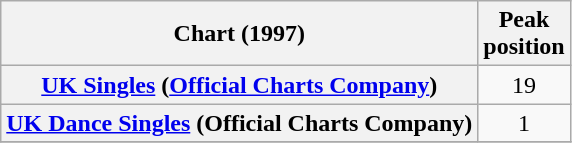<table class="wikitable sortable plainrowheaders">
<tr>
<th align="left">Chart (1997)</th>
<th align="left">Peak<br>position</th>
</tr>
<tr>
<th scope="row" align="left"><a href='#'>UK Singles</a> (<a href='#'>Official Charts Company</a>)</th>
<td align="center">19</td>
</tr>
<tr>
<th scope="row" align="left"><a href='#'>UK Dance Singles</a> (Official Charts Company)</th>
<td align="center">1</td>
</tr>
<tr>
</tr>
</table>
